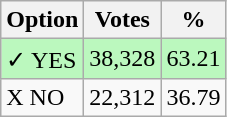<table class="wikitable">
<tr>
<th>Option</th>
<th>Votes</th>
<th>%</th>
</tr>
<tr>
<td style=background:#bbf8be>✓ YES</td>
<td style=background:#bbf8be>38,328</td>
<td style=background:#bbf8be>63.21</td>
</tr>
<tr>
<td>X NO</td>
<td>22,312</td>
<td>36.79</td>
</tr>
</table>
